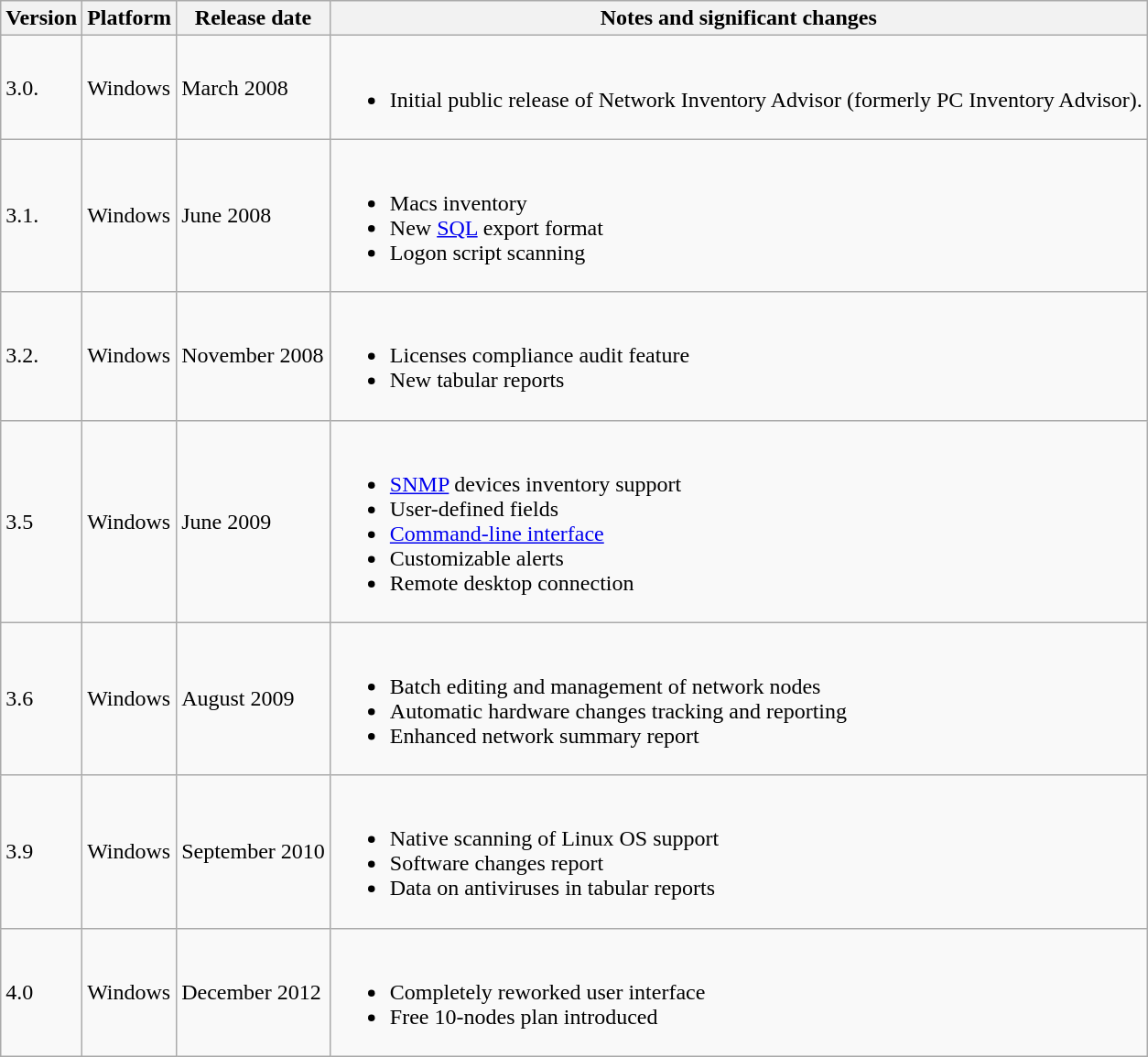<table class="wikitable">
<tr>
<th>Version</th>
<th>Platform</th>
<th>Release date</th>
<th>Notes and significant changes</th>
</tr>
<tr>
<td>3.0.</td>
<td>Windows</td>
<td>March 2008</td>
<td><br><ul><li>Initial public release of Network Inventory Advisor (formerly PC Inventory Advisor).</li></ul></td>
</tr>
<tr>
<td>3.1.</td>
<td>Windows</td>
<td>June 2008</td>
<td><br><ul><li>Macs inventory</li><li>New <a href='#'>SQL</a> export format</li><li>Logon script scanning</li></ul></td>
</tr>
<tr>
<td>3.2.</td>
<td>Windows</td>
<td>November 2008</td>
<td><br><ul><li>Licenses compliance audit feature</li><li>New tabular reports</li></ul></td>
</tr>
<tr>
<td>3.5</td>
<td>Windows</td>
<td>June 2009</td>
<td><br><ul><li><a href='#'>SNMP</a> devices inventory support</li><li>User-defined fields</li><li><a href='#'>Command-line interface</a></li><li>Customizable alerts</li><li>Remote desktop connection</li></ul></td>
</tr>
<tr>
<td>3.6</td>
<td>Windows</td>
<td>August 2009</td>
<td><br><ul><li>Batch editing and management of network nodes</li><li>Automatic hardware changes tracking and reporting</li><li>Enhanced network summary report</li></ul></td>
</tr>
<tr>
<td>3.9</td>
<td>Windows</td>
<td>September 2010</td>
<td><br><ul><li>Native scanning of Linux OS support</li><li>Software changes report</li><li>Data on antiviruses in tabular reports</li></ul></td>
</tr>
<tr>
<td>4.0</td>
<td>Windows</td>
<td>December 2012</td>
<td><br><ul><li>Completely reworked user interface</li><li>Free 10-nodes plan introduced</li></ul></td>
</tr>
</table>
